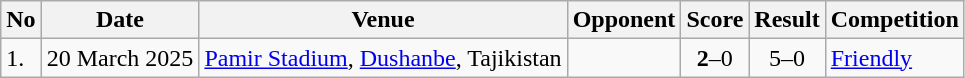<table class="wikitable" style="font-size:100%;">
<tr>
<th>No</th>
<th>Date</th>
<th>Venue</th>
<th>Opponent</th>
<th>Score</th>
<th>Result</th>
<th>Competition</th>
</tr>
<tr>
<td>1.</td>
<td>20 March 2025</td>
<td><a href='#'>Pamir Stadium</a>, <a href='#'>Dushanbe</a>, Tajikistan</td>
<td></td>
<td align=center><strong>2</strong>–0</td>
<td align=center>5–0</td>
<td><a href='#'>Friendly</a></td>
</tr>
</table>
